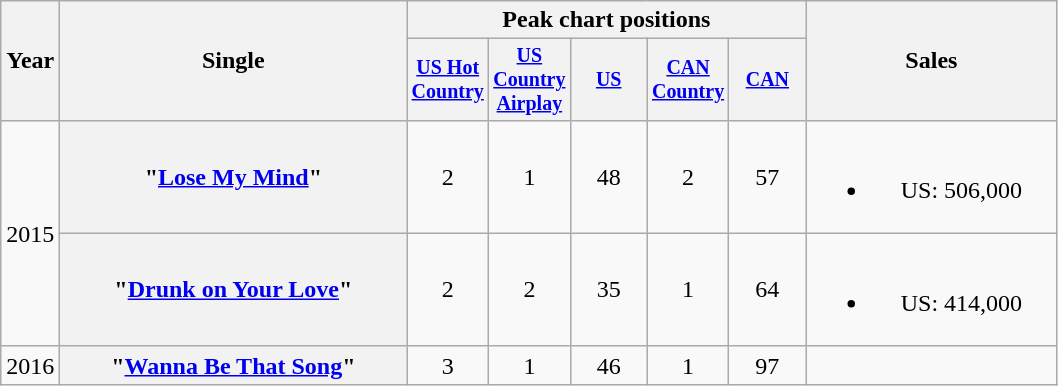<table class="wikitable plainrowheaders" style="text-align:center;">
<tr>
<th rowspan="2">Year</th>
<th rowspan="2" style="width:14em;">Single</th>
<th colspan="5">Peak chart positions</th>
<th rowspan="2" style="width:10em;">Sales</th>
</tr>
<tr style="font-size:smaller;">
<th style="width:45px;"><a href='#'>US Hot Country</a><br></th>
<th style="width:45px;"><a href='#'>US Country Airplay</a><br></th>
<th style="width:45px;"><a href='#'>US</a><br></th>
<th style="width:45px;"><a href='#'>CAN Country</a><br></th>
<th style="width:45px;"><a href='#'>CAN</a><br></th>
</tr>
<tr>
<td rowspan="2">2015</td>
<th scope="row">"<a href='#'>Lose My Mind</a>"</th>
<td>2</td>
<td>1</td>
<td>48</td>
<td>2</td>
<td>57</td>
<td><br><ul><li>US: 506,000</li></ul></td>
</tr>
<tr>
<th scope="row">"<a href='#'>Drunk on Your Love</a>"</th>
<td>2</td>
<td>2</td>
<td>35</td>
<td>1</td>
<td>64</td>
<td><br><ul><li>US: 414,000</li></ul></td>
</tr>
<tr>
<td>2016</td>
<th scope="row">"<a href='#'>Wanna Be That Song</a>"</th>
<td>3</td>
<td>1</td>
<td>46</td>
<td>1</td>
<td>97</td>
<td></td>
</tr>
</table>
